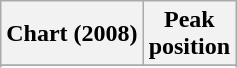<table class="wikitable sortable plainrowheaders" style="text-align: center;">
<tr>
<th scope="col">Chart (2008)</th>
<th scope="col">Peak<br>position</th>
</tr>
<tr>
</tr>
<tr>
</tr>
<tr>
</tr>
</table>
